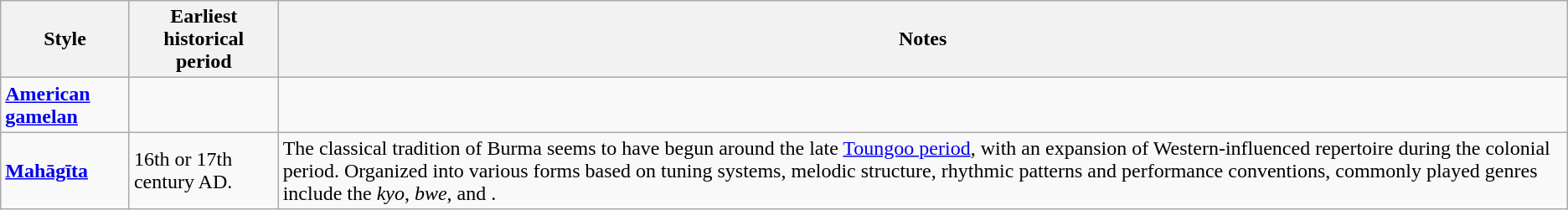<table class="wikitable">
<tr>
<th>Style</th>
<th>Earliest historical period</th>
<th>Notes</th>
</tr>
<tr>
<td><strong><a href='#'>American gamelan</a></strong></td>
<td></td>
<td></td>
</tr>
<tr>
<td><strong><a href='#'>Mahāgīta</a></strong></td>
<td>16th or 17th century AD.</td>
<td>The classical tradition of Burma seems to have begun around the late <a href='#'>Toungoo period</a>, with an expansion of Western-influenced repertoire during the colonial period. Organized into various forms based on tuning systems, melodic structure, rhythmic patterns and performance conventions, commonly played genres include the <em>kyo</em>, <em>bwe</em>, and <em></em>.</td>
</tr>
</table>
